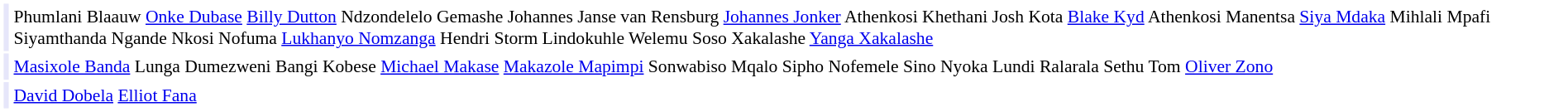<table cellpadding="2" style="border: 1px solid white; font-size:90%;">
<tr>
<td style="text-align:right;" bgcolor="lavender"></td>
<td style="text-align:left;">Phumlani Blaauw <a href='#'>Onke Dubase</a> <a href='#'>Billy Dutton</a> Ndzondelelo Gemashe Johannes Janse van Rensburg <a href='#'>Johannes Jonker</a> Athenkosi Khethani Josh Kota <a href='#'>Blake Kyd</a> Athenkosi Manentsa <a href='#'>Siya Mdaka</a> Mihlali Mpafi Siyamthanda Ngande Nkosi Nofuma <a href='#'>Lukhanyo Nomzanga</a> Hendri Storm Lindokuhle Welemu Soso Xakalashe <a href='#'>Yanga Xakalashe</a></td>
</tr>
<tr>
<td style="text-align:right;" bgcolor="lavender"></td>
<td style="text-align:left;"><a href='#'>Masixole Banda</a> Lunga Dumezweni Bangi Kobese <a href='#'>Michael Makase</a> <a href='#'>Makazole Mapimpi</a> Sonwabiso Mqalo Sipho Nofemele Sino Nyoka Lundi Ralarala Sethu Tom <a href='#'>Oliver Zono</a></td>
</tr>
<tr>
<td style="text-align:right;" bgcolor="lavender"></td>
<td style="text-align:left;"><a href='#'>David Dobela</a> <a href='#'>Elliot Fana</a></td>
</tr>
</table>
